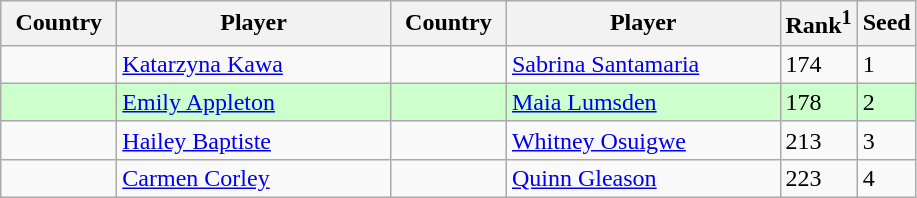<table class="sortable wikitable">
<tr>
<th width="70">Country</th>
<th width="175">Player</th>
<th width="70">Country</th>
<th width="175">Player</th>
<th>Rank<sup>1</sup></th>
<th>Seed</th>
</tr>
<tr>
<td></td>
<td><a href='#'>Katarzyna Kawa</a></td>
<td></td>
<td><a href='#'>Sabrina Santamaria</a></td>
<td>174</td>
<td>1</td>
</tr>
<tr style="background:#cfc;">
<td></td>
<td><a href='#'>Emily Appleton</a></td>
<td></td>
<td><a href='#'>Maia Lumsden</a></td>
<td>178</td>
<td>2</td>
</tr>
<tr>
<td></td>
<td><a href='#'>Hailey Baptiste</a></td>
<td></td>
<td><a href='#'>Whitney Osuigwe</a></td>
<td>213</td>
<td>3</td>
</tr>
<tr>
<td></td>
<td><a href='#'>Carmen Corley</a></td>
<td></td>
<td><a href='#'>Quinn Gleason</a></td>
<td>223</td>
<td>4</td>
</tr>
</table>
